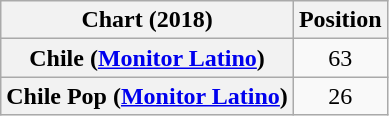<table class="wikitable plainrowheaders" style="text-align:center">
<tr>
<th scope="col">Chart (2018)</th>
<th scope="col">Position</th>
</tr>
<tr>
<th scope="row">Chile (<a href='#'>Monitor Latino</a>)</th>
<td>63</td>
</tr>
<tr>
<th scope="row">Chile Pop (<a href='#'>Monitor Latino</a>)</th>
<td>26</td>
</tr>
</table>
